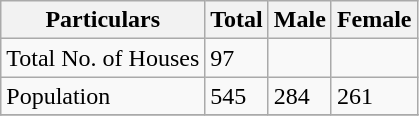<table class="wikitable sortable">
<tr>
<th>Particulars</th>
<th>Total</th>
<th>Male</th>
<th>Female</th>
</tr>
<tr>
<td>Total No. of Houses</td>
<td>97</td>
<td></td>
<td></td>
</tr>
<tr>
<td>Population</td>
<td>545</td>
<td>284</td>
<td>261</td>
</tr>
<tr>
</tr>
</table>
